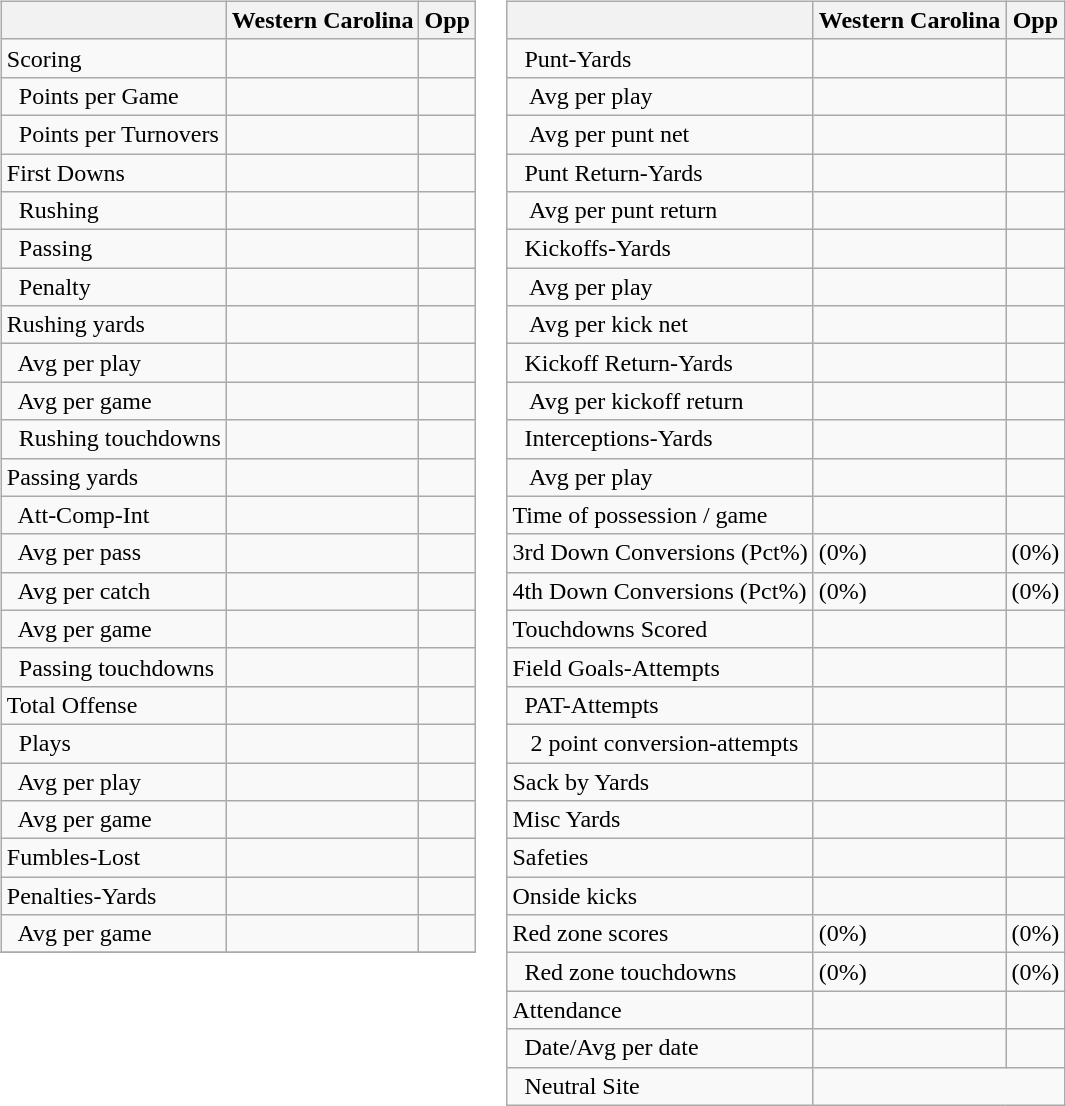<table>
<tr>
<td valign="top"><br><table class="wikitable" style="white-space:nowrap;">
<tr>
<th></th>
<th>Western Carolina</th>
<th>Opp</th>
</tr>
<tr>
<td>Scoring</td>
<td></td>
<td></td>
</tr>
<tr>
<td>  Points per Game</td>
<td></td>
<td></td>
</tr>
<tr>
<td>  Points per Turnovers</td>
<td></td>
<td></td>
</tr>
<tr>
<td>First Downs</td>
<td></td>
<td></td>
</tr>
<tr>
<td>  Rushing</td>
<td></td>
<td></td>
</tr>
<tr>
<td>  Passing</td>
<td></td>
<td></td>
</tr>
<tr>
<td>  Penalty</td>
<td></td>
<td></td>
</tr>
<tr>
<td>Rushing yards</td>
<td></td>
<td></td>
</tr>
<tr>
<td>  Avg per play</td>
<td></td>
<td></td>
</tr>
<tr>
<td>  Avg per game</td>
<td></td>
<td></td>
</tr>
<tr>
<td>  Rushing touchdowns</td>
<td></td>
<td></td>
</tr>
<tr>
<td>Passing yards</td>
<td></td>
<td></td>
</tr>
<tr>
<td>  Att-Comp-Int</td>
<td></td>
<td></td>
</tr>
<tr>
<td>  Avg per pass</td>
<td></td>
<td></td>
</tr>
<tr>
<td>  Avg per catch</td>
<td></td>
<td></td>
</tr>
<tr>
<td>  Avg per game</td>
<td></td>
<td></td>
</tr>
<tr>
<td>  Passing touchdowns</td>
<td></td>
<td></td>
</tr>
<tr>
<td>Total Offense</td>
<td></td>
<td></td>
</tr>
<tr>
<td>  Plays</td>
<td></td>
<td></td>
</tr>
<tr>
<td>  Avg per play</td>
<td></td>
<td></td>
</tr>
<tr>
<td>  Avg per game</td>
<td></td>
<td></td>
</tr>
<tr>
<td>Fumbles-Lost</td>
<td></td>
<td></td>
</tr>
<tr>
<td>Penalties-Yards</td>
<td></td>
<td></td>
</tr>
<tr>
<td>  Avg per game</td>
<td></td>
<td></td>
</tr>
<tr>
</tr>
</table>
</td>
<td valign="top"><br><table class="wikitable" style="white-space:nowrap;">
<tr>
<th></th>
<th>Western Carolina</th>
<th>Opp</th>
</tr>
<tr>
<td>  Punt-Yards</td>
<td></td>
<td></td>
</tr>
<tr>
<td>   Avg per play</td>
<td></td>
<td></td>
</tr>
<tr>
<td>   Avg per punt net</td>
<td></td>
<td></td>
</tr>
<tr>
<td>  Punt Return-Yards</td>
<td></td>
<td></td>
</tr>
<tr>
<td>   Avg per punt return</td>
<td></td>
<td></td>
</tr>
<tr>
<td>  Kickoffs-Yards</td>
<td></td>
<td></td>
</tr>
<tr>
<td>   Avg per play</td>
<td></td>
<td></td>
</tr>
<tr>
<td>   Avg per kick net</td>
<td></td>
<td></td>
</tr>
<tr>
<td>  Kickoff Return-Yards</td>
<td></td>
<td></td>
</tr>
<tr>
<td>   Avg per kickoff return</td>
<td></td>
<td></td>
</tr>
<tr>
<td>  Interceptions-Yards</td>
<td></td>
<td></td>
</tr>
<tr>
<td>   Avg per play</td>
<td></td>
<td></td>
</tr>
<tr>
<td>Time of possession / game</td>
<td></td>
<td></td>
</tr>
<tr>
<td>3rd Down Conversions (Pct%)</td>
<td>(0%)</td>
<td>(0%)</td>
</tr>
<tr>
<td>4th Down Conversions (Pct%)</td>
<td>(0%)</td>
<td>(0%)</td>
</tr>
<tr>
<td>Touchdowns Scored</td>
<td></td>
<td></td>
</tr>
<tr>
<td>Field Goals-Attempts</td>
<td></td>
<td></td>
</tr>
<tr>
<td>  PAT-Attempts</td>
<td></td>
<td></td>
</tr>
<tr>
<td>   2 point conversion-attempts</td>
<td></td>
<td></td>
</tr>
<tr>
<td>Sack by Yards</td>
<td></td>
<td></td>
</tr>
<tr>
<td>Misc Yards</td>
<td></td>
<td></td>
</tr>
<tr>
<td>Safeties</td>
<td></td>
<td></td>
</tr>
<tr>
<td>Onside kicks</td>
<td></td>
<td></td>
</tr>
<tr>
<td>Red zone scores</td>
<td>(0%)</td>
<td>(0%)</td>
</tr>
<tr>
<td>  Red zone touchdowns</td>
<td>(0%)</td>
<td>(0%)</td>
</tr>
<tr>
<td>Attendance</td>
<td></td>
<td></td>
</tr>
<tr>
<td>  Date/Avg per date</td>
<td></td>
<td></td>
</tr>
<tr>
<td>  Neutral Site</td>
<td colspan="2" align="center"></td>
</tr>
</table>
</td>
</tr>
</table>
